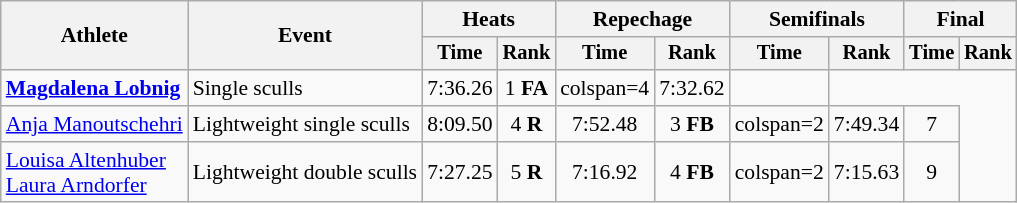<table class="wikitable" style="font-size:90%">
<tr>
<th rowspan="2">Athlete</th>
<th rowspan="2">Event</th>
<th colspan="2">Heats</th>
<th colspan="2">Repechage</th>
<th colspan="2">Semifinals</th>
<th colspan="2">Final</th>
</tr>
<tr style="font-size:95%">
<th>Time</th>
<th>Rank</th>
<th>Time</th>
<th>Rank</th>
<th>Time</th>
<th>Rank</th>
<th>Time</th>
<th>Rank</th>
</tr>
<tr align=center>
<td align=left><strong><a href='#'>Magdalena Lobnig</a></strong></td>
<td align=left>Single sculls</td>
<td>7:36.26</td>
<td>1 <strong>FA</strong></td>
<td>colspan=4</td>
<td>7:32.62</td>
<td></td>
</tr>
<tr align=center>
<td align=left><a href='#'>Anja Manoutschehri</a></td>
<td align=left>Lightweight single sculls</td>
<td>8:09.50</td>
<td>4 <strong>R</strong></td>
<td>7:52.48</td>
<td>3 <strong>FB</strong></td>
<td>colspan=2</td>
<td>7:49.34</td>
<td>7</td>
</tr>
<tr align=center>
<td align=left><a href='#'>Louisa Altenhuber</a><br><a href='#'>Laura Arndorfer</a></td>
<td align=left>Lightweight double sculls</td>
<td>7:27.25</td>
<td>5 <strong>R</strong></td>
<td>7:16.92</td>
<td>4 <strong>FB</strong></td>
<td>colspan=2</td>
<td>7:15.63</td>
<td>9</td>
</tr>
</table>
